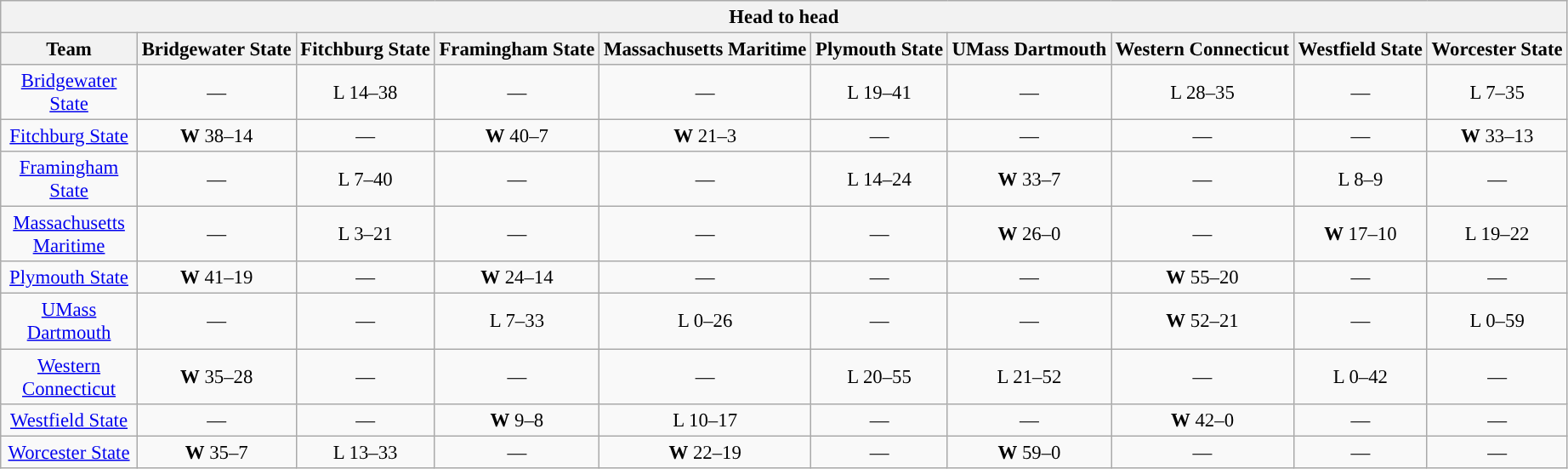<table class="wikitable" style="font-size:95%; text-align:center;">
<tr>
<th colspan="17">Head to head</th>
</tr>
<tr>
<th style="width:100px;">Team</th>
<th>Bridgewater State</th>
<th>Fitchburg State</th>
<th>Framingham State</th>
<th>Massachusetts Maritime</th>
<th>Plymouth State</th>
<th>UMass Dartmouth</th>
<th>Western Connecticut</th>
<th>Westfield State</th>
<th>Worcester State</th>
</tr>
<tr>
<td><a href='#'>Bridgewater State</a></td>
<td>—</td>
<td>L 14–38</td>
<td>—</td>
<td>—</td>
<td>L 19–41</td>
<td>—</td>
<td>L 28–35</td>
<td>—</td>
<td>L 7–35</td>
</tr>
<tr>
<td><a href='#'>Fitchburg State</a></td>
<td><strong>W</strong> 38–14</td>
<td>—</td>
<td><strong>W</strong> 40–7</td>
<td><strong>W</strong> 21–3</td>
<td>—</td>
<td>—</td>
<td>—</td>
<td>—</td>
<td><strong>W</strong> 33–13</td>
</tr>
<tr>
<td><a href='#'>Framingham State</a></td>
<td>—</td>
<td>L 7–40</td>
<td>—</td>
<td>—</td>
<td>L 14–24</td>
<td><strong>W</strong> 33–7</td>
<td>—</td>
<td>L 8–9</td>
<td>—</td>
</tr>
<tr>
<td><a href='#'>Massachusetts Maritime</a></td>
<td>—</td>
<td>L 3–21</td>
<td>—</td>
<td>—</td>
<td>—</td>
<td><strong>W</strong> 26–0</td>
<td>—</td>
<td><strong>W</strong> 17–10</td>
<td>L 19–22</td>
</tr>
<tr>
<td><a href='#'>Plymouth State</a></td>
<td><strong>W</strong> 41–19</td>
<td>—</td>
<td><strong>W</strong> 24–14</td>
<td>—</td>
<td>—</td>
<td>—</td>
<td><strong>W</strong> 55–20</td>
<td>—</td>
<td>—</td>
</tr>
<tr>
<td><a href='#'>UMass Dartmouth</a></td>
<td>—</td>
<td>—</td>
<td>L 7–33</td>
<td>L 0–26</td>
<td>—</td>
<td>—</td>
<td><strong>W</strong> 52–21</td>
<td>—</td>
<td>L 0–59</td>
</tr>
<tr>
<td><a href='#'>Western Connecticut</a></td>
<td><strong>W</strong> 35–28</td>
<td>—</td>
<td>—</td>
<td>—</td>
<td>L 20–55</td>
<td>L 21–52</td>
<td>—</td>
<td>L 0–42</td>
<td>—</td>
</tr>
<tr>
<td><a href='#'>Westfield State</a></td>
<td>—</td>
<td>—</td>
<td><strong>W</strong> 9–8</td>
<td>L 10–17</td>
<td>—</td>
<td>—</td>
<td><strong>W</strong> 42–0</td>
<td>—</td>
<td>—</td>
</tr>
<tr>
<td><a href='#'>Worcester State</a></td>
<td><strong>W</strong> 35–7</td>
<td>L 13–33</td>
<td>—</td>
<td><strong>W</strong> 22–19</td>
<td>—</td>
<td><strong>W</strong> 59–0</td>
<td>—</td>
<td>—</td>
<td>—</td>
</tr>
</table>
